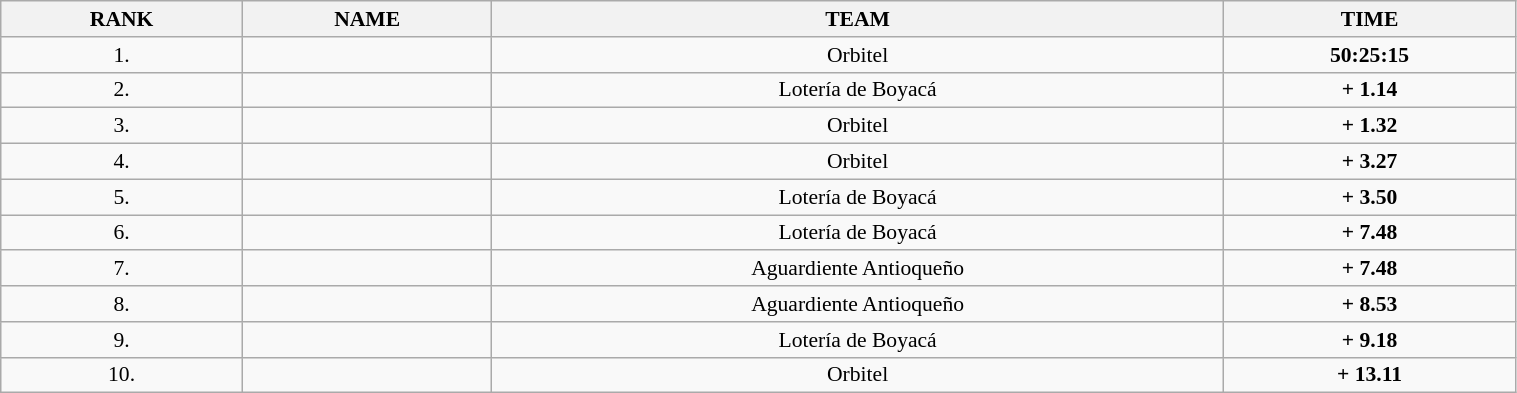<table class=wikitable style="font-size:90%" width="80%">
<tr>
<th>RANK</th>
<th>NAME</th>
<th>TEAM</th>
<th>TIME</th>
</tr>
<tr>
<td align="center">1.</td>
<td></td>
<td align="center">Orbitel</td>
<td align="center"><strong>50:25:15</strong></td>
</tr>
<tr>
<td align="center">2.</td>
<td></td>
<td align="center">Lotería de Boyacá</td>
<td align="center"><strong>+ 1.14</strong></td>
</tr>
<tr>
<td align="center">3.</td>
<td></td>
<td align="center">Orbitel</td>
<td align="center"><strong>+ 1.32</strong></td>
</tr>
<tr>
<td align="center">4.</td>
<td></td>
<td align="center">Orbitel</td>
<td align="center"><strong>+ 3.27</strong></td>
</tr>
<tr>
<td align="center">5.</td>
<td></td>
<td align="center">Lotería de Boyacá</td>
<td align="center"><strong>+ 3.50</strong></td>
</tr>
<tr>
<td align="center">6.</td>
<td></td>
<td align="center">Lotería de Boyacá</td>
<td align="center"><strong>+ 7.48</strong></td>
</tr>
<tr>
<td align="center">7.</td>
<td></td>
<td align="center">Aguardiente Antioqueño</td>
<td align="center"><strong>+ 7.48</strong></td>
</tr>
<tr>
<td align="center">8.</td>
<td></td>
<td align="center">Aguardiente Antioqueño</td>
<td align="center"><strong>+ 8.53</strong></td>
</tr>
<tr>
<td align="center">9.</td>
<td></td>
<td align="center">Lotería de Boyacá</td>
<td align="center"><strong>+ 9.18</strong></td>
</tr>
<tr>
<td align="center">10.</td>
<td></td>
<td align="center">Orbitel</td>
<td align="center"><strong>+ 13.11</strong></td>
</tr>
</table>
